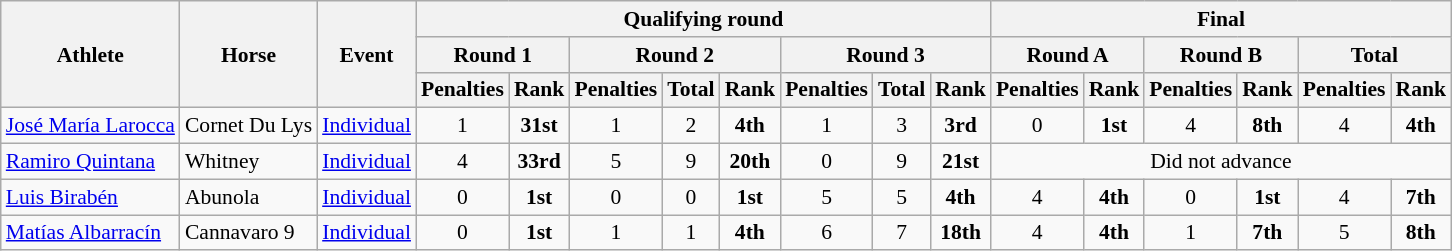<table class=wikitable style="font-size:90%">
<tr>
<th rowspan="3">Athlete</th>
<th rowspan="3">Horse</th>
<th rowspan="3">Event</th>
<th colspan="8">Qualifying round</th>
<th colspan="6">Final</th>
</tr>
<tr>
<th colspan="2">Round 1</th>
<th colspan="3">Round 2</th>
<th colspan="3">Round 3</th>
<th colspan="2">Round A</th>
<th colspan="2">Round B</th>
<th colspan="2">Total</th>
</tr>
<tr>
<th>Penalties</th>
<th>Rank</th>
<th>Penalties</th>
<th>Total</th>
<th>Rank</th>
<th>Penalties</th>
<th>Total</th>
<th>Rank</th>
<th>Penalties</th>
<th>Rank</th>
<th>Penalties</th>
<th>Rank</th>
<th>Penalties</th>
<th>Rank</th>
</tr>
<tr>
<td><a href='#'>José María Larocca</a></td>
<td>Cornet Du Lys</td>
<td><a href='#'>Individual</a></td>
<td align="center">1</td>
<td align="center"><strong>31st</strong></td>
<td align="center">1</td>
<td align="center">2</td>
<td align="center"><strong>4th</strong></td>
<td align="center">1</td>
<td align="center">3</td>
<td align="center"><strong>3rd</strong></td>
<td align="center">0</td>
<td align="center"><strong>1st</strong></td>
<td align="center">4</td>
<td align="center"><strong>8th</strong></td>
<td align="center">4</td>
<td align="center"><strong>4th</strong></td>
</tr>
<tr>
<td><a href='#'>Ramiro Quintana</a></td>
<td>Whitney</td>
<td><a href='#'>Individual</a></td>
<td align="center">4</td>
<td align="center"><strong>33rd</strong></td>
<td align="center">5</td>
<td align="center">9</td>
<td align="center"><strong>20th</strong></td>
<td align="center">0</td>
<td align="center">9</td>
<td align="center"><strong>21st</strong></td>
<td align="center" colspan=6>Did not advance</td>
</tr>
<tr>
<td><a href='#'>Luis Birabén</a></td>
<td>Abunola</td>
<td><a href='#'>Individual</a></td>
<td align="center">0</td>
<td align="center"><strong>1st</strong></td>
<td align="center">0</td>
<td align="center">0</td>
<td align="center"><strong>1st</strong></td>
<td align="center">5</td>
<td align="center">5</td>
<td align="center"><strong>4th</strong></td>
<td align="center">4</td>
<td align="center"><strong>4th</strong></td>
<td align="center">0</td>
<td align="center"><strong>1st</strong></td>
<td align="center">4</td>
<td align="center"><strong>7th</strong></td>
</tr>
<tr>
<td><a href='#'>Matías Albarracín</a></td>
<td>Cannavaro 9</td>
<td><a href='#'>Individual</a></td>
<td align="center">0</td>
<td align="center"><strong>1st</strong></td>
<td align="center">1</td>
<td align="center">1</td>
<td align="center"><strong>4th</strong></td>
<td align="center">6</td>
<td align="center">7</td>
<td align="center"><strong>18th</strong></td>
<td align="center">4</td>
<td align="center"><strong>4th</strong></td>
<td align="center">1</td>
<td align="center"><strong>7th</strong></td>
<td align="center">5</td>
<td align="center"><strong>8th</strong></td>
</tr>
</table>
